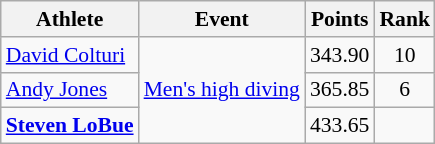<table class="wikitable" style="font-size:90%;">
<tr>
<th>Athlete</th>
<th>Event</th>
<th>Points</th>
<th>Rank</th>
</tr>
<tr align="center">
<td align="left"><a href='#'>David Colturi</a></td>
<td rowspan="3" align="left"><a href='#'>Men's high diving</a></td>
<td>343.90</td>
<td>10</td>
</tr>
<tr align="center">
<td align="left"><a href='#'>Andy Jones</a></td>
<td>365.85</td>
<td>6</td>
</tr>
<tr align="center">
<td align="left"><strong><a href='#'>Steven LoBue</a></strong></td>
<td>433.65</td>
<td></td>
</tr>
</table>
